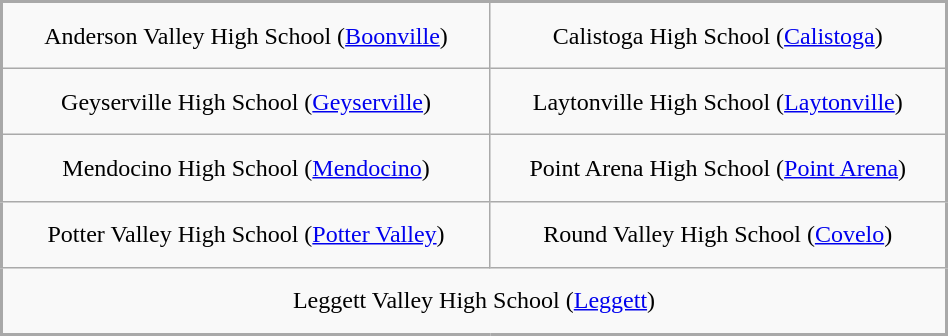<table class="wikitable" style="border: none; margin-left: auto; margin-right: auto; text-align: center; width: 50%; height: 14em;">
<tr style="border-top: 2px solid darkgray; border-left: 2px solid darkgray; border-right: 2px solid darkgray;">
<td>Anderson Valley High School (<a href='#'>Boonville</a>)</td>
<td>Calistoga High School (<a href='#'>Calistoga</a>)</td>
</tr>
<tr style="border-left: 2px solid darkgray; border-right: 2px solid darkgray;">
<td>Geyserville High School (<a href='#'>Geyserville</a>)</td>
<td>Laytonville High School (<a href='#'>Laytonville</a>)</td>
</tr>
<tr style="border-left: 2px solid darkgray; border-right: 2px solid darkgray;">
<td>Mendocino High School (<a href='#'>Mendocino</a>)</td>
<td>Point Arena High School (<a href='#'>Point Arena</a>)</td>
</tr>
<tr style="border-left: 2px solid darkgray; border-right: 2px solid darkgray;">
<td>Potter Valley High School (<a href='#'>Potter Valley</a>)</td>
<td>Round Valley High School (<a href='#'>Covelo</a>)</td>
</tr>
<tr style="border-bottom: 2px solid darkgray; border-left: 2px solid darkgray; border-right: 2px solid darkgray;">
<td colspan="2">Leggett Valley High School (<a href='#'>Leggett</a>)</td>
</tr>
</table>
